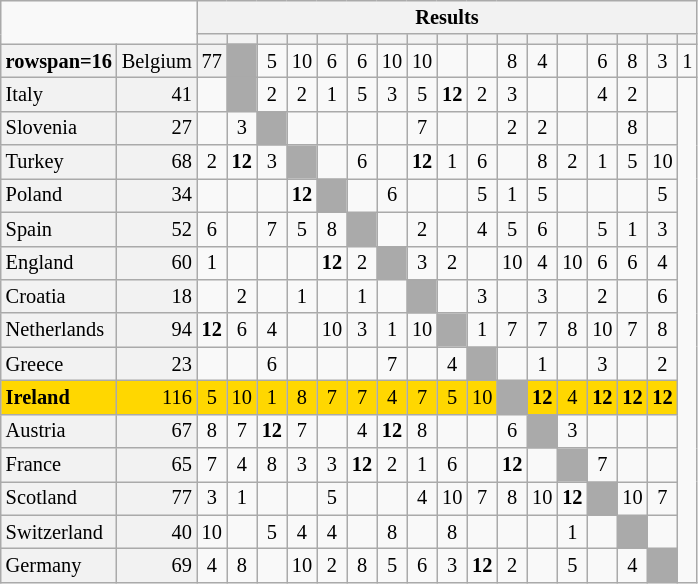<table class="wikitable" style="text-align:center; font-size:85%;">
<tr>
<td colspan=2 rowspan=2></td>
<th colspan=20>Results</th>
</tr>
<tr 861000000>
<th></th>
<th></th>
<th></th>
<th></th>
<th></th>
<th></th>
<th></th>
<th></th>
<th></th>
<th></th>
<th></th>
<th></th>
<th></th>
<th></th>
<th></th>
<th></th>
<th></th>
</tr>
<tr>
<th>rowspan=16 </th>
<td style="text-align:left; background:#f2f2f2;">Belgium</td>
<td style="text-align:right; background:#f2f2f2;">77</td>
<td style="text-align:left; background:#aaa;"></td>
<td>5</td>
<td>10</td>
<td>6</td>
<td>6</td>
<td>10</td>
<td>10</td>
<td></td>
<td></td>
<td>8</td>
<td>4</td>
<td></td>
<td>6</td>
<td>8</td>
<td>3</td>
<td>1</td>
</tr>
<tr>
<td style="text-align:left; background:#f2f2f2;">Italy</td>
<td style="text-align:right; background:#f2f2f2;">41</td>
<td></td>
<td style="text-align:left; background:#aaa;"></td>
<td>2</td>
<td>2</td>
<td>1</td>
<td>5</td>
<td>3</td>
<td>5</td>
<td><strong>12</strong></td>
<td>2</td>
<td>3</td>
<td></td>
<td></td>
<td>4</td>
<td>2</td>
<td></td>
</tr>
<tr>
<td style="text-align:left; background:#f2f2f2;">Slovenia</td>
<td style="text-align:right; background:#f2f2f2;">27</td>
<td></td>
<td>3</td>
<td style="text-align:left; background:#aaa;"></td>
<td></td>
<td></td>
<td></td>
<td></td>
<td>7</td>
<td></td>
<td></td>
<td>2</td>
<td>2</td>
<td></td>
<td></td>
<td>8</td>
<td></td>
</tr>
<tr>
<td style="text-align:left; background:#f2f2f2;">Turkey</td>
<td style="text-align:right; background:#f2f2f2;">68</td>
<td>2</td>
<td><strong>12</strong></td>
<td>3</td>
<td style="text-align:left; background:#aaa;"></td>
<td></td>
<td>6</td>
<td></td>
<td><strong>12</strong></td>
<td>1</td>
<td>6</td>
<td></td>
<td>8</td>
<td>2</td>
<td>1</td>
<td>5</td>
<td>10</td>
</tr>
<tr>
<td style="text-align:left; background:#f2f2f2;">Poland</td>
<td style="text-align:right; background:#f2f2f2;">34</td>
<td></td>
<td></td>
<td></td>
<td><strong>12</strong></td>
<td style="text-align:left; background:#aaa;"></td>
<td></td>
<td>6</td>
<td></td>
<td></td>
<td>5</td>
<td>1</td>
<td>5</td>
<td></td>
<td></td>
<td></td>
<td>5</td>
</tr>
<tr>
<td style="text-align:left; background:#f2f2f2;">Spain</td>
<td style="text-align:right; background:#f2f2f2;">52</td>
<td>6</td>
<td></td>
<td>7</td>
<td>5</td>
<td>8</td>
<td style="text-align:left; background:#aaa;"></td>
<td></td>
<td>2</td>
<td></td>
<td>4</td>
<td>5</td>
<td>6</td>
<td></td>
<td>5</td>
<td>1</td>
<td>3</td>
</tr>
<tr>
<td style="text-align:left; background:#f2f2f2;">England</td>
<td style="text-align:right; background:#f2f2f2;">60</td>
<td>1</td>
<td></td>
<td></td>
<td></td>
<td><strong>12</strong></td>
<td>2</td>
<td style="text-align:left; background:#aaa;"></td>
<td>3</td>
<td>2</td>
<td></td>
<td>10</td>
<td>4</td>
<td>10</td>
<td>6</td>
<td>6</td>
<td>4</td>
</tr>
<tr>
<td style="text-align:left; background:#f2f2f2;">Croatia</td>
<td style="text-align:right; background:#f2f2f2;">18</td>
<td></td>
<td>2</td>
<td></td>
<td>1</td>
<td></td>
<td>1</td>
<td></td>
<td style="text-align:left; background:#aaa;"></td>
<td></td>
<td>3</td>
<td></td>
<td>3</td>
<td></td>
<td>2</td>
<td></td>
<td>6</td>
</tr>
<tr>
<td style="text-align:left; background:#f2f2f2;">Netherlands</td>
<td style="text-align:right; background:#f2f2f2;">94</td>
<td><strong>12</strong></td>
<td>6</td>
<td>4</td>
<td></td>
<td>10</td>
<td>3</td>
<td>1</td>
<td>10</td>
<td style="text-align:left; background:#aaa;"></td>
<td>1</td>
<td>7</td>
<td>7</td>
<td>8</td>
<td>10</td>
<td>7</td>
<td>8</td>
</tr>
<tr>
<td style="text-align:left; background:#f2f2f2;">Greece</td>
<td style="text-align:right; background:#f2f2f2;">23</td>
<td></td>
<td></td>
<td>6</td>
<td></td>
<td></td>
<td></td>
<td>7</td>
<td></td>
<td>4</td>
<td style="text-align:left; background:#aaa;"></td>
<td></td>
<td>1</td>
<td></td>
<td>3</td>
<td></td>
<td>2</td>
</tr>
<tr style="background:gold;">
<td style="text-align:left; background:gold; font-weight:bold;">Ireland</td>
<td style="text-align:right; background:gold;">116</td>
<td>5</td>
<td>10</td>
<td>1</td>
<td>8</td>
<td>7</td>
<td>7</td>
<td>4</td>
<td>7</td>
<td>5</td>
<td>10</td>
<td style="text-align:left; background:#aaa;"></td>
<td><strong>12</strong></td>
<td>4</td>
<td><strong>12</strong></td>
<td><strong>12</strong></td>
<td><strong>12</strong></td>
</tr>
<tr>
<td style="text-align:left; background:#f2f2f2;">Austria</td>
<td style="text-align:right; background:#f2f2f2;">67</td>
<td>8</td>
<td>7</td>
<td><strong>12</strong></td>
<td>7</td>
<td></td>
<td>4</td>
<td><strong>12</strong></td>
<td>8</td>
<td></td>
<td></td>
<td>6</td>
<td style="text-align:left; background:#aaa;"></td>
<td>3</td>
<td></td>
<td></td>
<td></td>
</tr>
<tr>
<td style="text-align:left; background:#f2f2f2;">France</td>
<td style="text-align:right; background:#f2f2f2;">65</td>
<td>7</td>
<td>4</td>
<td>8</td>
<td>3</td>
<td>3</td>
<td><strong>12</strong></td>
<td>2</td>
<td>1</td>
<td>6</td>
<td></td>
<td><strong>12</strong></td>
<td></td>
<td style="text-align:left; background:#aaa;"></td>
<td>7</td>
<td></td>
<td></td>
</tr>
<tr>
<td style="text-align:left; background:#f2f2f2;">Scotland</td>
<td style="text-align:right; background:#f2f2f2;">77</td>
<td>3</td>
<td>1</td>
<td></td>
<td></td>
<td>5</td>
<td></td>
<td></td>
<td>4</td>
<td>10</td>
<td>7</td>
<td>8</td>
<td>10</td>
<td><strong>12</strong></td>
<td style="text-align:left; background:#aaa;"></td>
<td>10</td>
<td>7</td>
</tr>
<tr>
<td style="text-align:left; background:#f2f2f2;">Switzerland</td>
<td style="text-align:right; background:#f2f2f2;">40</td>
<td>10</td>
<td></td>
<td>5</td>
<td>4</td>
<td>4</td>
<td></td>
<td>8</td>
<td></td>
<td>8</td>
<td></td>
<td></td>
<td></td>
<td>1</td>
<td></td>
<td style="text-align:left; background:#aaa;"></td>
<td></td>
</tr>
<tr>
<td style="text-align:left; background:#f2f2f2;">Germany</td>
<td style="text-align:right; background:#f2f2f2;">69</td>
<td>4</td>
<td>8</td>
<td></td>
<td>10</td>
<td>2</td>
<td>8</td>
<td>5</td>
<td>6</td>
<td>3</td>
<td><strong>12</strong></td>
<td>2</td>
<td></td>
<td>5</td>
<td></td>
<td>4</td>
<td style="text-align:left; background:#aaa;"></td>
</tr>
</table>
